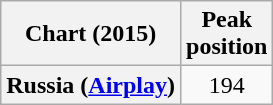<table class="wikitable sortable">
<tr>
<th>Chart (2015)</th>
<th>Peak<br>position</th>
</tr>
<tr>
<th scope="row">Russia (<a href='#'>Airplay</a>)</th>
<td style="text-align:center;">194</td>
</tr>
</table>
